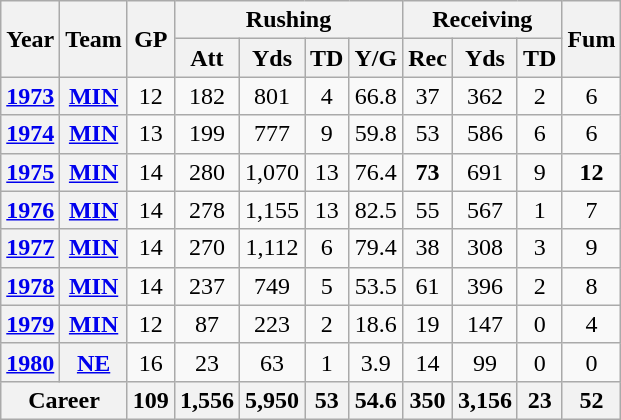<table class="wikitable" style="text-align:center;">
<tr>
<th rowspan=2>Year</th>
<th rowspan=2>Team</th>
<th rowspan=2>GP</th>
<th colspan=4>Rushing</th>
<th colspan=3>Receiving</th>
<th rowspan=2>Fum</th>
</tr>
<tr>
<th>Att</th>
<th>Yds</th>
<th>TD</th>
<th>Y/G</th>
<th>Rec</th>
<th>Yds</th>
<th>TD</th>
</tr>
<tr>
<th><a href='#'>1973</a></th>
<th><a href='#'>MIN</a></th>
<td>12</td>
<td>182</td>
<td>801</td>
<td>4</td>
<td>66.8</td>
<td>37</td>
<td>362</td>
<td>2</td>
<td>6</td>
</tr>
<tr>
<th><a href='#'>1974</a></th>
<th><a href='#'>MIN</a></th>
<td>13</td>
<td>199</td>
<td>777</td>
<td>9</td>
<td>59.8</td>
<td>53</td>
<td>586</td>
<td>6</td>
<td>6</td>
</tr>
<tr>
<th><a href='#'>1975</a></th>
<th><a href='#'>MIN</a></th>
<td>14</td>
<td>280</td>
<td>1,070</td>
<td>13</td>
<td>76.4</td>
<td><strong>73</strong></td>
<td>691</td>
<td>9</td>
<td><strong>12</strong></td>
</tr>
<tr>
<th><a href='#'>1976</a></th>
<th><a href='#'>MIN</a></th>
<td>14</td>
<td>278</td>
<td>1,155</td>
<td>13</td>
<td>82.5</td>
<td>55</td>
<td>567</td>
<td>1</td>
<td>7</td>
</tr>
<tr>
<th><a href='#'>1977</a></th>
<th><a href='#'>MIN</a></th>
<td>14</td>
<td>270</td>
<td>1,112</td>
<td>6</td>
<td>79.4</td>
<td>38</td>
<td>308</td>
<td>3</td>
<td>9</td>
</tr>
<tr>
<th><a href='#'>1978</a></th>
<th><a href='#'>MIN</a></th>
<td>14</td>
<td>237</td>
<td>749</td>
<td>5</td>
<td>53.5</td>
<td>61</td>
<td>396</td>
<td>2</td>
<td>8</td>
</tr>
<tr>
<th><a href='#'>1979</a></th>
<th><a href='#'>MIN</a></th>
<td>12</td>
<td>87</td>
<td>223</td>
<td>2</td>
<td>18.6</td>
<td>19</td>
<td>147</td>
<td>0</td>
<td>4</td>
</tr>
<tr>
<th><a href='#'>1980</a></th>
<th><a href='#'>NE</a></th>
<td>16</td>
<td>23</td>
<td>63</td>
<td>1</td>
<td>3.9</td>
<td>14</td>
<td>99</td>
<td>0</td>
<td>0</td>
</tr>
<tr>
<th colspan=2>Career</th>
<th>109</th>
<th>1,556</th>
<th>5,950</th>
<th>53</th>
<th>54.6</th>
<th>350</th>
<th>3,156</th>
<th>23</th>
<th>52</th>
</tr>
</table>
